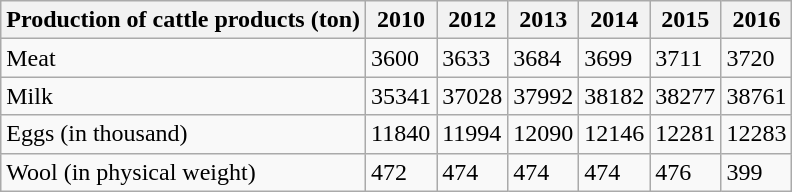<table class="wikitable">
<tr>
<th>Production of cattle products (ton)</th>
<th>2010</th>
<th>2012</th>
<th>2013</th>
<th>2014</th>
<th>2015</th>
<th>2016</th>
</tr>
<tr>
<td>Meat</td>
<td>3600</td>
<td>3633</td>
<td>3684</td>
<td>3699</td>
<td>3711</td>
<td>3720</td>
</tr>
<tr>
<td>Milk</td>
<td>35341</td>
<td>37028</td>
<td>37992</td>
<td>38182</td>
<td>38277</td>
<td>38761</td>
</tr>
<tr>
<td>Eggs (in thousand)</td>
<td>11840</td>
<td>11994</td>
<td>12090</td>
<td>12146</td>
<td>12281</td>
<td>12283</td>
</tr>
<tr>
<td>Wool (in physical weight)</td>
<td>472</td>
<td>474</td>
<td>474</td>
<td>474</td>
<td>476</td>
<td>399</td>
</tr>
</table>
